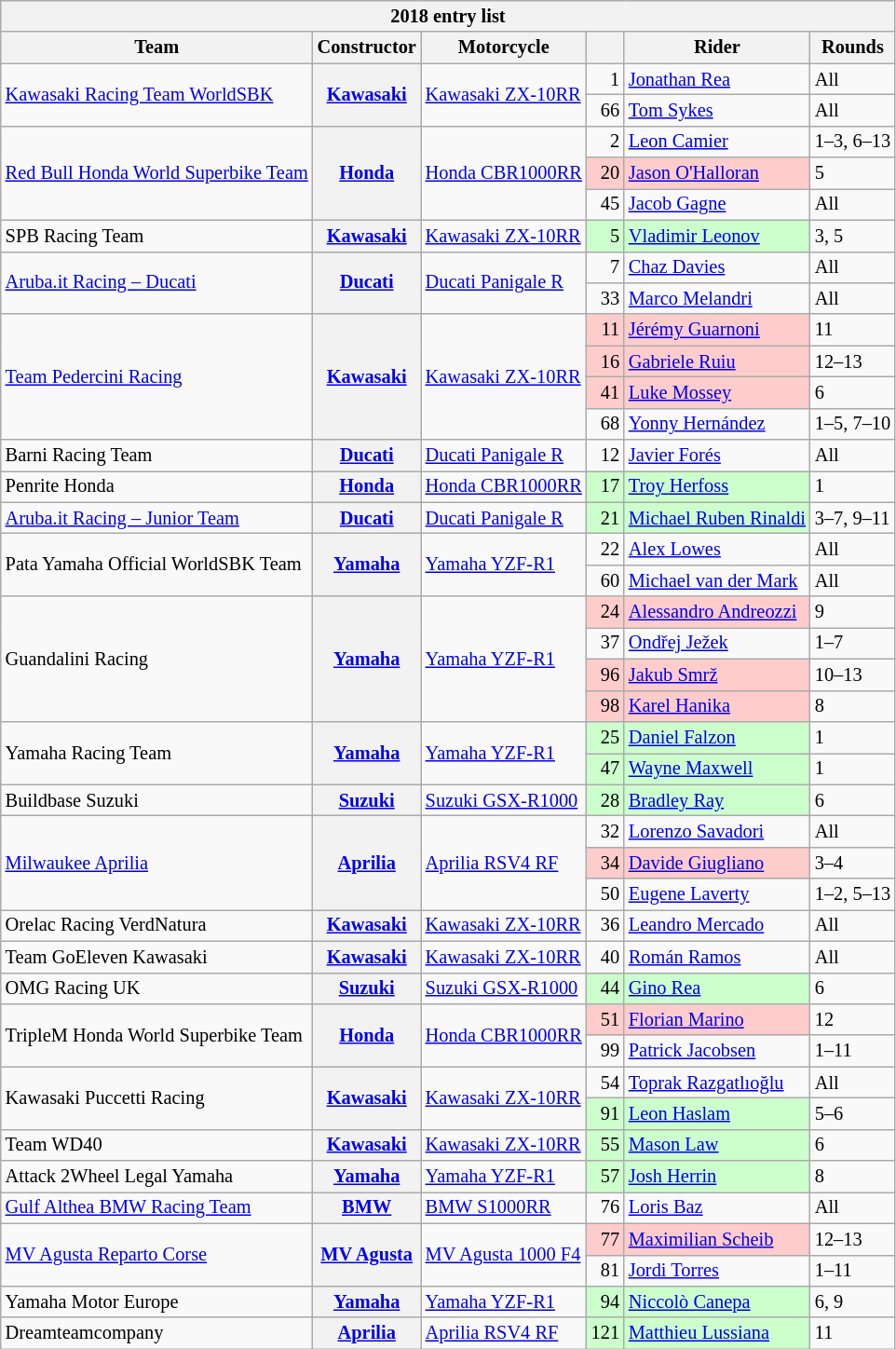<table class="wikitable sortable" style="font-size: 85%">
<tr>
<th colspan=6>2018 entry list</th>
</tr>
<tr>
<th>Team</th>
<th>Constructor</th>
<th>Motorcycle</th>
<th></th>
<th>Rider</th>
<th class=unsortable>Rounds</th>
</tr>
<tr>
<td rowspan=2><a href='#'>Kawasaki Racing Team WorldSBK</a></td>
<th rowspan=2><a href='#'>Kawasaki</a></th>
<td rowspan=2><a href='#'>Kawasaki ZX-10RR</a></td>
<td align=right>1</td>
<td data-sort-value=REAJ> <a href='#'>Jonathan Rea</a></td>
<td>All</td>
</tr>
<tr>
<td align=right>66</td>
<td data-sort-value=SYK> <a href='#'>Tom Sykes</a></td>
<td>All</td>
</tr>
<tr>
<td rowspan=3><a href='#'>Red Bull Honda World Superbike Team</a></td>
<th rowspan=3><a href='#'>Honda</a></th>
<td rowspan=3><a href='#'>Honda CBR1000RR</a></td>
<td align=right>2</td>
<td data-sort-value=CAM> <a href='#'>Leon Camier</a></td>
<td>1–3, 6–13</td>
</tr>
<tr>
<td style="background:#ffcccc;" align=right>20</td>
<td style="background:#ffcccc;" data-sort-value=OHA> <a href='#'>Jason O'Halloran</a></td>
<td>5</td>
</tr>
<tr>
<td align=right>45</td>
<td data-sort-value=GAG> <a href='#'>Jacob Gagne</a></td>
<td>All</td>
</tr>
<tr>
<td>SPB Racing Team</td>
<th><a href='#'>Kawasaki</a></th>
<td><a href='#'>Kawasaki ZX-10RR</a></td>
<td style="background:#ccffcc;" align=right>5</td>
<td style="background:#ccffcc;" data-sort-value=LEO> <a href='#'>Vladimir Leonov</a></td>
<td>3, 5</td>
</tr>
<tr>
<td rowspan=2><a href='#'>Aruba.it Racing – Ducati</a></td>
<th rowspan=2><a href='#'>Ducati</a></th>
<td rowspan=2><a href='#'>Ducati Panigale R</a></td>
<td align=right>7</td>
<td data-sort-value=DAV> <a href='#'>Chaz Davies</a></td>
<td>All</td>
</tr>
<tr>
<td align=right>33</td>
<td data-sort-value=MEL> <a href='#'>Marco Melandri</a></td>
<td>All</td>
</tr>
<tr>
<td rowspan=4><a href='#'>Team Pedercini Racing</a></td>
<th rowspan=4><a href='#'>Kawasaki</a></th>
<td rowspan=4><a href='#'>Kawasaki ZX-10RR</a></td>
<td style="background:#ffcccc;" align=right>11</td>
<td style="background:#ffcccc;" data-sort-value=GUA> <a href='#'>Jérémy Guarnoni</a></td>
<td>11</td>
</tr>
<tr>
<td style="background:#ffcccc;" align=right>16</td>
<td style="background:#ffcccc;" data-sort-value=RUI> <a href='#'>Gabriele Ruiu</a></td>
<td>12–13</td>
</tr>
<tr>
<td style="background:#ffcccc;" align=right>41</td>
<td style="background:#ffcccc;" data-sort-value=MOS> <a href='#'>Luke Mossey</a></td>
<td>6</td>
</tr>
<tr>
<td align=right>68</td>
<td data-sort-value=HERN> <a href='#'>Yonny Hernández</a></td>
<td>1–5, 7–10</td>
</tr>
<tr>
<td>Barni Racing Team</td>
<th><a href='#'>Ducati</a></th>
<td><a href='#'>Ducati Panigale R</a></td>
<td align=right>12</td>
<td data-sort-value=FOR> <a href='#'>Javier Forés</a></td>
<td>All</td>
</tr>
<tr>
<td>Penrite Honda</td>
<th><a href='#'>Honda</a></th>
<td><a href='#'>Honda CBR1000RR</a></td>
<td style="background:#ccffcc;" align=right>17</td>
<td style="background:#ccffcc;" data-sort-value=HERF> <a href='#'>Troy Herfoss</a></td>
<td>1</td>
</tr>
<tr>
<td><a href='#'>Aruba.it Racing – Junior Team</a></td>
<th><a href='#'>Ducati</a></th>
<td><a href='#'>Ducati Panigale R</a></td>
<td style="background:#ccffcc;" align=right>21</td>
<td style="background:#ccffcc;" data-sort-value=RIN> <a href='#'>Michael Ruben Rinaldi</a></td>
<td>3–7, 9–11</td>
</tr>
<tr>
<td rowspan=2>Pata Yamaha Official WorldSBK Team</td>
<th rowspan=2><a href='#'>Yamaha</a></th>
<td rowspan=2><a href='#'>Yamaha YZF-R1</a></td>
<td align=right>22</td>
<td data-sort-value=LOW> <a href='#'>Alex Lowes</a></td>
<td>All</td>
</tr>
<tr>
<td align=right>60</td>
<td data-sort-value=MARK> <a href='#'>Michael van der Mark</a></td>
<td>All</td>
</tr>
<tr>
<td rowspan=4>Guandalini Racing</td>
<th rowspan=4><a href='#'>Yamaha</a></th>
<td rowspan=4><a href='#'>Yamaha YZF-R1</a></td>
<td style="background:#ffcccc;" align=right>24</td>
<td style="background:#ffcccc;" data-sort-value=AND> <a href='#'>Alessandro Andreozzi</a></td>
<td>9</td>
</tr>
<tr>
<td align=right>37</td>
<td data-sort-value=JEZ> <a href='#'>Ondřej Ježek</a></td>
<td>1–7</td>
</tr>
<tr>
<td style="background:#ffcccc;" align=right>96</td>
<td style="background:#ffcccc;" data-sort-value=SMR> <a href='#'>Jakub Smrž</a></td>
<td>10–13</td>
</tr>
<tr>
<td style="background:#ffcccc;" align=right>98</td>
<td style="background:#ffcccc;" data-sort-value=HAN> <a href='#'>Karel Hanika</a></td>
<td>8</td>
</tr>
<tr>
<td rowspan=2>Yamaha Racing Team</td>
<th rowspan=2><a href='#'>Yamaha</a></th>
<td rowspan=2><a href='#'>Yamaha YZF-R1</a></td>
<td style="background:#ccffcc;" align=right>25</td>
<td style="background:#ccffcc;" data-sort-value=FAL> <a href='#'>Daniel Falzon</a></td>
<td>1</td>
</tr>
<tr>
<td style="background:#ccffcc;" align=right>47</td>
<td style="background:#ccffcc;" data-sort-value=MAX> <a href='#'>Wayne Maxwell</a></td>
<td>1</td>
</tr>
<tr>
<td>Buildbase Suzuki</td>
<th><a href='#'>Suzuki</a></th>
<td><a href='#'>Suzuki GSX-R1000</a></td>
<td style="background:#ccffcc;" align=right>28</td>
<td style="background:#ccffcc;" data-sort-value=RAY> <a href='#'>Bradley Ray</a></td>
<td>6</td>
</tr>
<tr>
<td rowspan=3><a href='#'>Milwaukee Aprilia</a></td>
<th rowspan=3><a href='#'>Aprilia</a></th>
<td rowspan=3><a href='#'>Aprilia RSV4 RF</a></td>
<td align=right>32</td>
<td data-sort-value=SAV> <a href='#'>Lorenzo Savadori</a></td>
<td>All</td>
</tr>
<tr>
<td style="background:#ffcccc;" align=right>34</td>
<td style="background:#ffcccc;" data-sort-value=GIU> <a href='#'>Davide Giugliano</a></td>
<td>3–4</td>
</tr>
<tr>
<td align=right>50</td>
<td data-sort-value=LAV> <a href='#'>Eugene Laverty</a></td>
<td>1–2, 5–13</td>
</tr>
<tr>
<td>Orelac Racing VerdNatura</td>
<th><a href='#'>Kawasaki</a></th>
<td><a href='#'>Kawasaki ZX-10RR</a></td>
<td align=right>36</td>
<td data-sort-value=MER> <a href='#'>Leandro Mercado</a></td>
<td>All</td>
</tr>
<tr>
<td>Team GoEleven Kawasaki</td>
<th><a href='#'>Kawasaki</a></th>
<td><a href='#'>Kawasaki ZX-10RR</a></td>
<td align=right>40</td>
<td data-sort-value=RAM> <a href='#'>Román Ramos</a></td>
<td>All</td>
</tr>
<tr>
<td>OMG Racing UK</td>
<th><a href='#'>Suzuki</a></th>
<td><a href='#'>Suzuki GSX-R1000</a></td>
<td style="background:#ccffcc;" align=right>44</td>
<td style="background:#ccffcc;" data-sort-value=REAG> <a href='#'>Gino Rea</a></td>
<td>6</td>
</tr>
<tr>
<td rowspan=2>TripleM Honda World Superbike Team</td>
<th rowspan=2><a href='#'>Honda</a></th>
<td rowspan=2><a href='#'>Honda CBR1000RR</a></td>
<td style="background:#ffcccc;" align=right>51</td>
<td style="background:#ffcccc;" data-sort-value=MARI> <a href='#'>Florian Marino</a></td>
<td>12</td>
</tr>
<tr>
<td align=right>99</td>
<td data-sort-value=JAC> <a href='#'>Patrick Jacobsen</a></td>
<td>1–11</td>
</tr>
<tr>
<td rowspan=2>Kawasaki Puccetti Racing</td>
<th rowspan=2><a href='#'>Kawasaki</a></th>
<td rowspan=2><a href='#'>Kawasaki ZX-10RR</a></td>
<td align=right>54</td>
<td data-sort-value=RAZ> <a href='#'>Toprak Razgatlıoğlu</a></td>
<td>All</td>
</tr>
<tr>
<td style="background:#ccffcc;" align=right>91</td>
<td style="background:#ccffcc;" data-sort-value=HAS> <a href='#'>Leon Haslam</a></td>
<td>5–6</td>
</tr>
<tr>
<td>Team WD40</td>
<th><a href='#'>Kawasaki</a></th>
<td><a href='#'>Kawasaki ZX-10RR</a></td>
<td style="background:#ccffcc;" align=right>55</td>
<td style="background:#ccffcc;" data-sort-value=LAW> <a href='#'>Mason Law</a></td>
<td>6</td>
</tr>
<tr>
<td>Attack 2Wheel Legal Yamaha</td>
<th><a href='#'>Yamaha</a></th>
<td><a href='#'>Yamaha YZF-R1</a></td>
<td style="background:#ccffcc;" align=right>57</td>
<td style="background:#ccffcc;" data-sort-value=HERR> <a href='#'>Josh Herrin</a></td>
<td>8</td>
</tr>
<tr>
<td><a href='#'>Gulf Althea BMW Racing Team</a></td>
<th><a href='#'>BMW</a></th>
<td><a href='#'>BMW S1000RR</a></td>
<td align=right>76</td>
<td data-sort-value=BAZ> <a href='#'>Loris Baz</a></td>
<td>All</td>
</tr>
<tr>
<td rowspan=2><a href='#'>MV Agusta Reparto Corse</a></td>
<th rowspan=2><a href='#'>MV Agusta</a></th>
<td rowspan=2><a href='#'>MV Agusta 1000 F4</a></td>
<td style="background:#ffcccc;" align=right>77</td>
<td style="background:#ffcccc;" data-sort-value=SCH> <a href='#'>Maximilian Scheib</a></td>
<td>12–13</td>
</tr>
<tr>
<td align=right>81</td>
<td data-sort-value=TOR> <a href='#'>Jordi Torres</a></td>
<td>1–11</td>
</tr>
<tr>
<td>Yamaha Motor Europe</td>
<th><a href='#'>Yamaha</a></th>
<td><a href='#'>Yamaha YZF-R1</a></td>
<td style="background:#ccffcc;" align=right>94</td>
<td style="background:#ccffcc;" data-sort-value=CAN> <a href='#'>Niccolò Canepa</a></td>
<td>6, 9</td>
</tr>
<tr>
<td>Dreamteamcompany</td>
<th><a href='#'>Aprilia</a></th>
<td><a href='#'>Aprilia RSV4 RF</a></td>
<td style="background:#ccffcc;" align=right>121</td>
<td style="background:#ccffcc;" data-sort-value=LUS> <a href='#'>Matthieu Lussiana</a></td>
<td>11</td>
</tr>
</table>
